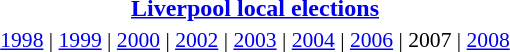<table class="toccolours" style="margin: 1em auto; width: 50%;">
<tr>
<td style padding-left:50px; align="center"><strong><a href='#'>Liverpool local elections</a></strong></td>
</tr>
<tr>
<td colspan=3 align="center" style="font-size: 90%;"><a href='#'>1998</a> | <a href='#'>1999</a> | <a href='#'>2000</a> | <a href='#'>2002</a> | <a href='#'>2003</a> | <a href='#'>2004</a> | <a href='#'>2006</a> | 2007 | <a href='#'>2008</a></td>
</tr>
</table>
